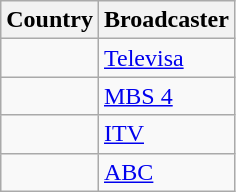<table class="wikitable">
<tr>
<th align=center>Country</th>
<th align=center>Broadcaster</th>
</tr>
<tr>
<td></td>
<td><a href='#'>Televisa</a></td>
</tr>
<tr>
<td></td>
<td><a href='#'>MBS 4</a></td>
</tr>
<tr>
<td></td>
<td><a href='#'>ITV</a></td>
</tr>
<tr>
<td></td>
<td><a href='#'>ABC</a></td>
</tr>
</table>
